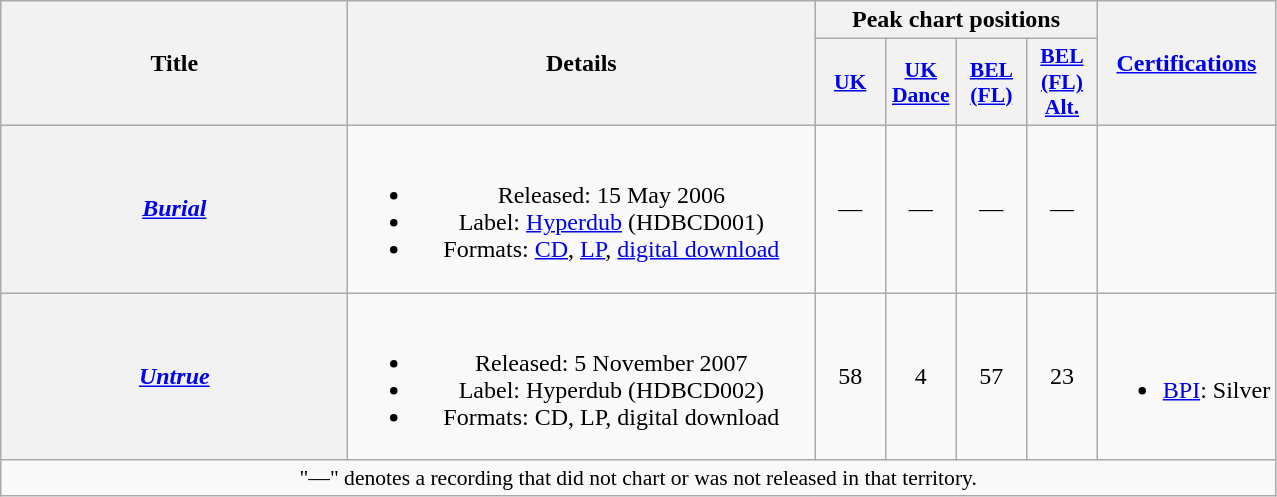<table class="wikitable plainrowheaders" style="text-align:center;">
<tr>
<th scope="col" rowspan="2" style="width:14em;">Title</th>
<th scope="col" rowspan="2" style="width:19em;">Details</th>
<th scope="col" colspan="4">Peak chart positions</th>
<th scope="col" rowspan="2"><a href='#'>Certifications</a></th>
</tr>
<tr>
<th scope="col" style="width:2.8em;font-size:90%;"><a href='#'>UK</a><br></th>
<th scope="col" style="width:2.8em;font-size:90%;"><a href='#'>UK<br>Dance</a></th>
<th scope="col" style="width:2.8em;font-size:90%;"><a href='#'>BEL<br>(FL)</a><br></th>
<th scope="col" style="width:2.8em;font-size:90%;"><a href='#'>BEL<br>(FL)<br>Alt.</a><br></th>
</tr>
<tr>
<th scope="row"><em><a href='#'>Burial</a></em></th>
<td><br><ul><li>Released: 15 May 2006</li><li>Label: <a href='#'>Hyperdub</a> <span>(HDBCD001)</span></li><li>Formats: <a href='#'>CD</a>, <a href='#'>LP</a>, <a href='#'>digital download</a></li></ul></td>
<td>—</td>
<td>—</td>
<td>—</td>
<td>—</td>
<td></td>
</tr>
<tr>
<th scope="row"><em><a href='#'>Untrue</a></em></th>
<td><br><ul><li>Released: 5 November 2007</li><li>Label: Hyperdub <span>(HDBCD002)</span></li><li>Formats: CD, LP, digital download</li></ul></td>
<td>58</td>
<td>4</td>
<td>57</td>
<td>23</td>
<td><br><ul><li><a href='#'>BPI</a>: Silver</li></ul></td>
</tr>
<tr>
<td colspan="7" style="font-size:90%">"—" denotes a recording that did not chart or was not released in that territory.</td>
</tr>
</table>
